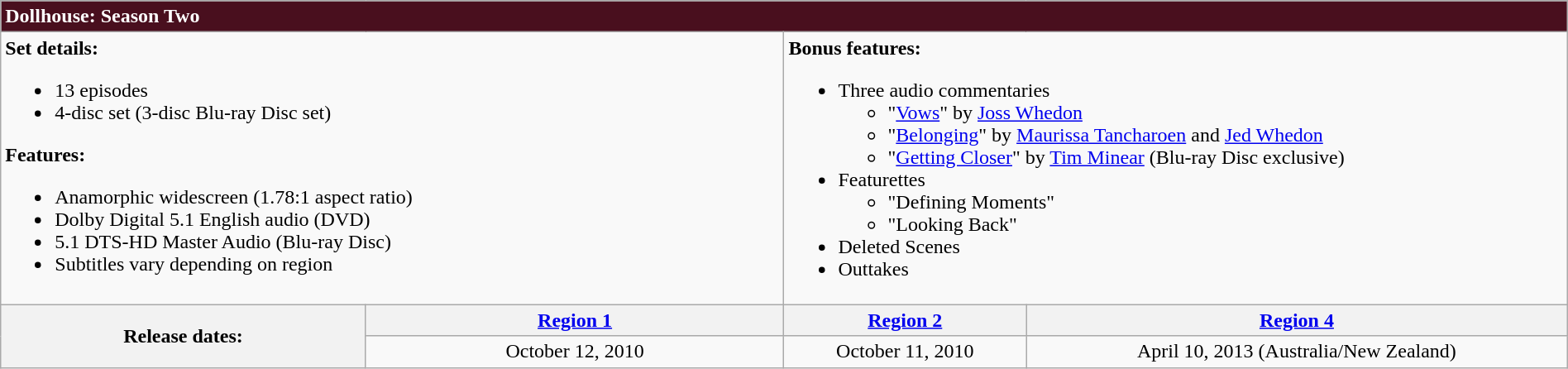<table class="wikitable" style="width:100%;">
<tr>
<td colspan="5" style="background:#490f1e; color:white;"><strong>Dollhouse: Season Two</strong></td>
</tr>
<tr>
<td colspan="2" style="vertical-align:top; width:50%;"><strong>Set details:</strong><br><ul><li>13 episodes</li><li>4-disc set (3-disc Blu-ray Disc set)</li></ul><strong>Features:</strong><ul><li>Anamorphic widescreen (1.78:1 aspect ratio)</li><li>Dolby Digital 5.1 English audio (DVD)</li><li>5.1 DTS-HD Master Audio (Blu-ray Disc)</li><li>Subtitles vary depending on region</li></ul></td>
<td colspan="3" style="vertical-align:top;"><strong>Bonus features:</strong><br><ul><li>Three audio commentaries<ul><li>"<a href='#'>Vows</a>" by <a href='#'>Joss Whedon</a></li><li>"<a href='#'>Belonging</a>" by <a href='#'>Maurissa Tancharoen</a> and <a href='#'>Jed Whedon</a></li><li>"<a href='#'>Getting Closer</a>" by <a href='#'>Tim Minear</a> (Blu-ray Disc exclusive)</li></ul></li><li>Featurettes<ul><li>"Defining Moments"</li><li>"Looking Back"</li></ul></li><li>Deleted Scenes</li><li>Outtakes</li></ul></td>
</tr>
<tr>
<th rowspan="2">Release dates:</th>
<th><a href='#'>Region 1</a></th>
<th><a href='#'>Region 2</a></th>
<th><a href='#'>Region 4</a></th>
</tr>
<tr>
<td style="text-align:center;">October 12, 2010</td>
<td style="text-align:center;">October 11, 2010</td>
<td style="text-align:center;">April 10, 2013 (Australia/New Zealand)</td>
</tr>
</table>
